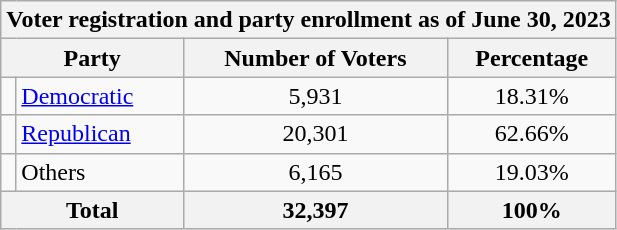<table class=wikitable>
<tr>
<th colspan = 6>Voter registration and party enrollment as of June 30, 2023</th>
</tr>
<tr>
<th colspan = 2>Party</th>
<th>Number of Voters</th>
<th>Percentage</th>
</tr>
<tr>
<td></td>
<td><a href='#'>Democratic</a></td>
<td align = center>5,931</td>
<td align = center>18.31%</td>
</tr>
<tr>
<td></td>
<td><a href='#'>Republican</a></td>
<td align = center>20,301</td>
<td align = center>62.66%</td>
</tr>
<tr>
<td></td>
<td>Others</td>
<td align = center>6,165</td>
<td align = center>19.03%</td>
</tr>
<tr>
<th colspan = 2>Total</th>
<th align = center>32,397</th>
<th align = center>100%</th>
</tr>
</table>
